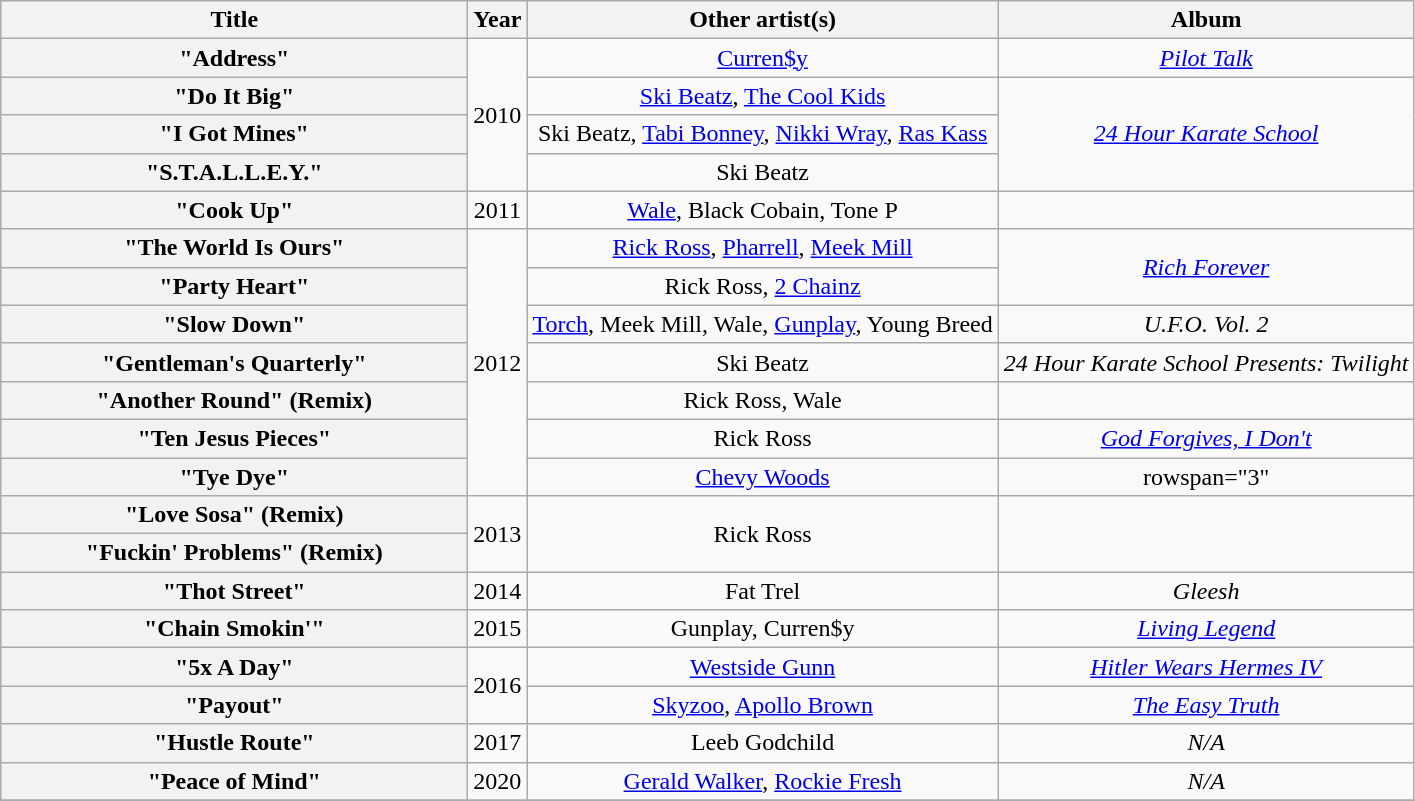<table class="wikitable plainrowheaders" style="text-align:center;">
<tr>
<th scope="col" style="width:19em;">Title</th>
<th scope="col">Year</th>
<th scope="col">Other artist(s)</th>
<th scope="col">Album</th>
</tr>
<tr>
<th scope="row">"Address"</th>
<td rowspan="4">2010</td>
<td><a href='#'>Curren$y</a></td>
<td><em><a href='#'>Pilot Talk</a></em></td>
</tr>
<tr>
<th scope="row">"Do It Big"</th>
<td><a href='#'>Ski Beatz</a>, <a href='#'>The Cool Kids</a></td>
<td rowspan="3"><em><a href='#'>24 Hour Karate School</a></em></td>
</tr>
<tr>
<th scope="row">"I Got Mines"</th>
<td>Ski Beatz, <a href='#'>Tabi Bonney</a>, <a href='#'>Nikki Wray</a>, <a href='#'>Ras Kass</a></td>
</tr>
<tr>
<th scope="row">"S.T.A.L.L.E.Y."</th>
<td>Ski Beatz</td>
</tr>
<tr>
<th scope="row">"Cook Up"</th>
<td>2011</td>
<td><a href='#'>Wale</a>, Black Cobain, Tone P</td>
<td></td>
</tr>
<tr>
<th scope="row">"The World Is Ours"</th>
<td rowspan="7">2012</td>
<td><a href='#'>Rick Ross</a>, <a href='#'>Pharrell</a>, <a href='#'>Meek Mill</a></td>
<td rowspan="2"><em><a href='#'>Rich Forever</a></em></td>
</tr>
<tr>
<th scope="row">"Party Heart"</th>
<td>Rick Ross, <a href='#'>2 Chainz</a></td>
</tr>
<tr>
<th scope="row">"Slow Down"</th>
<td><a href='#'>Torch</a>, Meek Mill, Wale, <a href='#'>Gunplay</a>, Young Breed</td>
<td><em>U.F.O. Vol. 2</em></td>
</tr>
<tr>
<th scope="row">"Gentleman's Quarterly"</th>
<td>Ski Beatz</td>
<td><em>24 Hour Karate School Presents: Twilight</em></td>
</tr>
<tr>
<th scope="row">"Another Round" (Remix)</th>
<td>Rick Ross, Wale</td>
<td></td>
</tr>
<tr>
<th scope="row">"Ten Jesus Pieces"</th>
<td>Rick Ross</td>
<td><em><a href='#'>God Forgives, I Don't</a></em></td>
</tr>
<tr>
<th scope="row">"Tye Dye"</th>
<td><a href='#'>Chevy Woods</a></td>
<td>rowspan="3" </td>
</tr>
<tr>
<th scope="row">"Love Sosa" (Remix)</th>
<td rowspan="2">2013</td>
<td rowspan="2">Rick Ross</td>
</tr>
<tr>
<th scope="row">"Fuckin' Problems" (Remix)</th>
</tr>
<tr>
<th scope="row">"Thot Street"</th>
<td rowspan="1">2014</td>
<td>Fat Trel</td>
<td><em>Gleesh</em></td>
</tr>
<tr>
<th scope="row">"Chain Smokin'"</th>
<td rowspan="1">2015</td>
<td>Gunplay, Curren$y</td>
<td><em><a href='#'>Living Legend</a></em></td>
</tr>
<tr>
<th scope="row">"5x A Day"</th>
<td rowspan="2">2016</td>
<td><a href='#'>Westside Gunn</a></td>
<td><em><a href='#'>Hitler Wears Hermes IV</a></em></td>
</tr>
<tr>
<th scope="row">"Payout"</th>
<td><a href='#'>Skyzoo</a>, <a href='#'>Apollo Brown</a></td>
<td><em><a href='#'>The Easy Truth</a></em></td>
</tr>
<tr>
<th scope="row">"Hustle Route"</th>
<td rowspan="1">2017</td>
<td>Leeb Godchild</td>
<td><em>N/A</em></td>
</tr>
<tr>
<th scope="row">"Peace of Mind"</th>
<td rowspan="1">2020</td>
<td><a href='#'>Gerald Walker</a>, <a href='#'>Rockie Fresh</a></td>
<td><em>N/A</em></td>
</tr>
<tr>
</tr>
</table>
